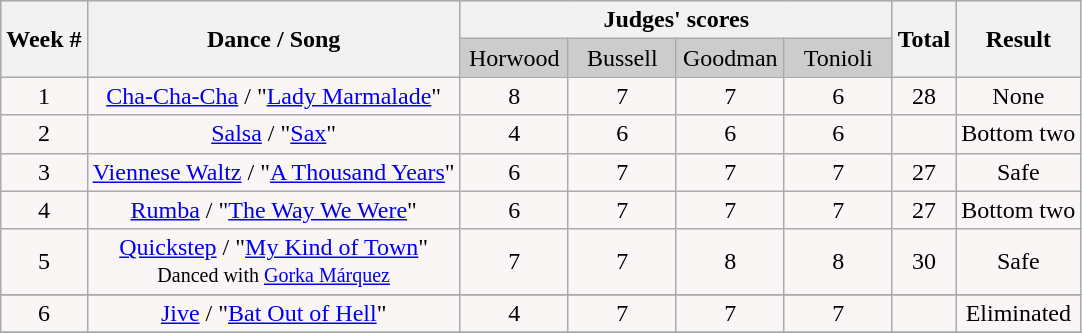<table class="wikitable collapsible collapsed">
<tr style="text-align:Center; background:#ccc;">
<th rowspan="2">Week #</th>
<th rowspan="2">Dance / Song</th>
<th colspan="4">Judges' scores</th>
<th rowspan="2">Total</th>
<th rowspan="2">Result</th>
</tr>
<tr style="text-align:center; background:#ccc;">
<td style="width:10%; ">Horwood</td>
<td style="width:10%; ">Bussell</td>
<td style="width:10%; ">Goodman</td>
<td style="width:10%; ">Tonioli</td>
</tr>
<tr style="text-align: center; background:#faf6f6;">
<td>1</td>
<td><a href='#'>Cha-Cha-Cha</a> / "<a href='#'>Lady Marmalade</a>"</td>
<td>8</td>
<td>7</td>
<td>7</td>
<td>6</td>
<td>28</td>
<td>None</td>
</tr>
<tr style="text-align: center; background:#faf6f6;">
<td>2</td>
<td><a href='#'>Salsa</a> / "<a href='#'>Sax</a>"</td>
<td>4</td>
<td>6</td>
<td>6</td>
<td>6</td>
<td></td>
<td>Bottom two</td>
</tr>
<tr style="text-align: center; background:#faf6f6;">
<td>3</td>
<td><a href='#'>Viennese Waltz</a> / "<a href='#'>A Thousand Years</a>"</td>
<td>6</td>
<td>7</td>
<td>7</td>
<td>7</td>
<td>27</td>
<td>Safe</td>
</tr>
<tr style="text-align: center; background:#faf6f6;">
<td>4</td>
<td><a href='#'>Rumba</a> / "<a href='#'>The Way We Were</a>"</td>
<td>6</td>
<td>7</td>
<td>7</td>
<td>7</td>
<td>27</td>
<td>Bottom two</td>
</tr>
<tr style="text-align: center; background:#faf6f6;">
<td>5</td>
<td><a href='#'>Quickstep</a> / "<a href='#'>My Kind of Town</a>"<br><small>Danced with <a href='#'>Gorka Márquez</a></small></td>
<td>7</td>
<td>7</td>
<td>8</td>
<td>8</td>
<td>30</td>
<td>Safe</td>
</tr>
<tr style="text-align: center; background:#faf6f6;">
</tr>
<tr style="text-align: center; background:#faf6f6;">
<td>6</td>
<td><a href='#'>Jive</a> / "<a href='#'>Bat Out of Hell</a>"</td>
<td>4</td>
<td>7</td>
<td>7</td>
<td>7</td>
<td></td>
<td>Eliminated</td>
</tr>
<tr style="text-align: center; background:#faf6f6;">
</tr>
</table>
